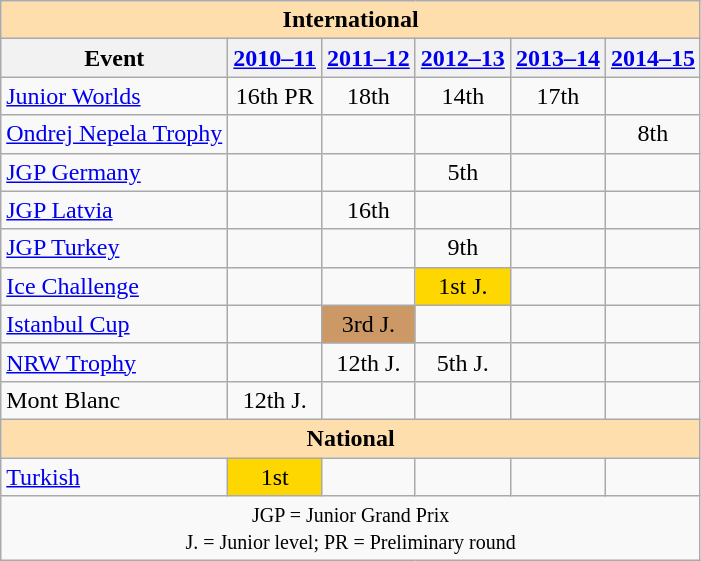<table class="wikitable" style="text-align:center">
<tr>
<th style="background-color: #ffdead; " colspan=6 align=center><strong>International</strong></th>
</tr>
<tr>
<th>Event</th>
<th><a href='#'>2010–11</a></th>
<th><a href='#'>2011–12</a></th>
<th><a href='#'>2012–13</a></th>
<th><a href='#'>2013–14</a></th>
<th><a href='#'>2014–15</a></th>
</tr>
<tr>
<td align=left><a href='#'>Junior Worlds</a></td>
<td>16th PR</td>
<td>18th</td>
<td>14th</td>
<td>17th</td>
<td></td>
</tr>
<tr>
<td align=left><a href='#'>Ondrej Nepela Trophy</a></td>
<td></td>
<td></td>
<td></td>
<td></td>
<td>8th</td>
</tr>
<tr>
<td align=left><a href='#'>JGP Germany</a></td>
<td></td>
<td></td>
<td>5th</td>
<td></td>
<td></td>
</tr>
<tr>
<td align=left><a href='#'>JGP Latvia</a></td>
<td></td>
<td>16th</td>
<td></td>
<td></td>
<td></td>
</tr>
<tr>
<td align=left><a href='#'>JGP Turkey</a></td>
<td></td>
<td></td>
<td>9th</td>
<td></td>
<td></td>
</tr>
<tr>
<td align=left><a href='#'>Ice Challenge</a></td>
<td></td>
<td></td>
<td bgcolor=gold>1st J.</td>
<td></td>
<td></td>
</tr>
<tr>
<td align=left><a href='#'>Istanbul Cup</a></td>
<td></td>
<td bgcolor=cc9966>3rd J.</td>
<td></td>
<td></td>
<td></td>
</tr>
<tr>
<td align=left><a href='#'>NRW Trophy</a></td>
<td></td>
<td>12th J.</td>
<td>5th J.</td>
<td></td>
<td></td>
</tr>
<tr>
<td align=left>Mont Blanc</td>
<td>12th J.</td>
<td></td>
<td></td>
<td></td>
<td></td>
</tr>
<tr>
<th style="background-color: #ffdead; " colspan=6 align=center><strong>National</strong></th>
</tr>
<tr>
<td align=left><a href='#'>Turkish</a></td>
<td bgcolor=gold>1st</td>
<td></td>
<td></td>
<td></td>
<td></td>
</tr>
<tr>
<td colspan=6 align=center><small> JGP = Junior Grand Prix <br> J. = Junior level; PR = Preliminary round </small></td>
</tr>
</table>
